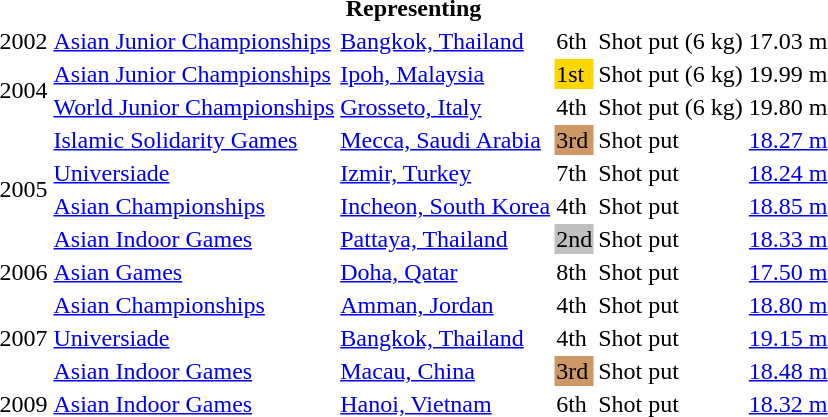<table>
<tr>
<th colspan="6">Representing </th>
</tr>
<tr>
<td>2002</td>
<td><a href='#'>Asian Junior Championships</a></td>
<td><a href='#'>Bangkok, Thailand</a></td>
<td>6th</td>
<td>Shot put (6 kg)</td>
<td>17.03 m</td>
</tr>
<tr>
<td rowspan=2>2004</td>
<td><a href='#'>Asian Junior Championships</a></td>
<td><a href='#'>Ipoh, Malaysia</a></td>
<td bgcolor=gold>1st</td>
<td>Shot put (6 kg)</td>
<td>19.99 m</td>
</tr>
<tr>
<td><a href='#'>World Junior Championships</a></td>
<td><a href='#'>Grosseto, Italy</a></td>
<td>4th</td>
<td>Shot put (6 kg)</td>
<td>19.80 m</td>
</tr>
<tr>
<td rowspan=4>2005</td>
<td><a href='#'>Islamic Solidarity Games</a></td>
<td><a href='#'>Mecca, Saudi Arabia</a></td>
<td bgcolor=cc9966>3rd</td>
<td>Shot put</td>
<td><a href='#'>18.27 m</a></td>
</tr>
<tr>
<td><a href='#'>Universiade</a></td>
<td><a href='#'>Izmir, Turkey</a></td>
<td>7th</td>
<td>Shot put</td>
<td><a href='#'>18.24 m</a></td>
</tr>
<tr>
<td><a href='#'>Asian Championships</a></td>
<td><a href='#'>Incheon, South Korea</a></td>
<td>4th</td>
<td>Shot put</td>
<td><a href='#'>18.85 m</a></td>
</tr>
<tr>
<td><a href='#'>Asian Indoor Games</a></td>
<td><a href='#'>Pattaya, Thailand</a></td>
<td bgcolor=silver>2nd</td>
<td>Shot put</td>
<td><a href='#'>18.33 m</a></td>
</tr>
<tr>
<td>2006</td>
<td><a href='#'>Asian Games</a></td>
<td><a href='#'>Doha, Qatar</a></td>
<td>8th</td>
<td>Shot put</td>
<td><a href='#'>17.50 m</a></td>
</tr>
<tr>
<td rowspan=3>2007</td>
<td><a href='#'>Asian Championships</a></td>
<td><a href='#'>Amman, Jordan</a></td>
<td>4th</td>
<td>Shot put</td>
<td><a href='#'>18.80 m</a></td>
</tr>
<tr>
<td><a href='#'>Universiade</a></td>
<td><a href='#'>Bangkok, Thailand</a></td>
<td>4th</td>
<td>Shot put</td>
<td><a href='#'>19.15 m</a></td>
</tr>
<tr>
<td><a href='#'>Asian Indoor Games</a></td>
<td><a href='#'>Macau, China</a></td>
<td bgcolor=cc9966>3rd</td>
<td>Shot put</td>
<td><a href='#'>18.48 m</a></td>
</tr>
<tr>
<td>2009</td>
<td><a href='#'>Asian Indoor Games</a></td>
<td><a href='#'>Hanoi, Vietnam</a></td>
<td>6th</td>
<td>Shot put</td>
<td><a href='#'>18.32 m</a></td>
</tr>
</table>
